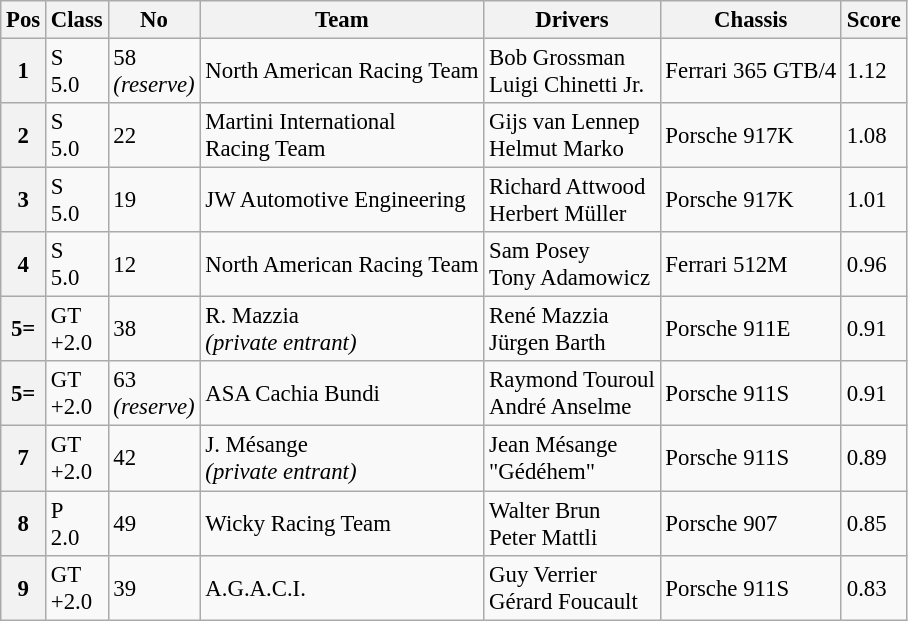<table class="wikitable" style="font-size: 95%;">
<tr>
<th>Pos</th>
<th>Class</th>
<th>No</th>
<th>Team</th>
<th>Drivers</th>
<th>Chassis</th>
<th>Score</th>
</tr>
<tr>
<th>1</th>
<td>S<br>5.0</td>
<td>58<br><em>(reserve)</em></td>
<td> North American Racing Team</td>
<td> Bob Grossman<br> Luigi Chinetti Jr.</td>
<td>Ferrari 365 GTB/4</td>
<td>1.12</td>
</tr>
<tr>
<th>2</th>
<td>S<br>5.0</td>
<td>22</td>
<td> Martini International<br>Racing Team</td>
<td> Gijs van Lennep<br> Helmut Marko</td>
<td>Porsche 917K</td>
<td>1.08</td>
</tr>
<tr>
<th>3</th>
<td>S<br>5.0</td>
<td>19</td>
<td> JW Automotive Engineering</td>
<td> Richard Attwood<br> Herbert Müller</td>
<td>Porsche 917K</td>
<td>1.01</td>
</tr>
<tr>
<th>4</th>
<td>S<br>5.0</td>
<td>12</td>
<td> North American Racing Team</td>
<td> Sam Posey<br> Tony Adamowicz</td>
<td>Ferrari 512M</td>
<td>0.96</td>
</tr>
<tr>
<th>5=</th>
<td>GT<br>+2.0</td>
<td>38</td>
<td> R. Mazzia<br><em>(private entrant)</em></td>
<td> René Mazzia<br> Jürgen Barth</td>
<td>Porsche 911E</td>
<td>0.91</td>
</tr>
<tr>
<th>5=</th>
<td>GT<br>+2.0</td>
<td>63<br><em>(reserve)</em></td>
<td> ASA Cachia Bundi</td>
<td> Raymond Touroul<br> André Anselme</td>
<td>Porsche 911S</td>
<td>0.91</td>
</tr>
<tr>
<th>7</th>
<td>GT<br>+2.0</td>
<td>42</td>
<td> J. Mésange<br><em>(private entrant)</em></td>
<td> Jean Mésange<br> "Gédéhem"</td>
<td>Porsche 911S</td>
<td>0.89</td>
</tr>
<tr>
<th>8</th>
<td>P<br>2.0</td>
<td>49</td>
<td> Wicky Racing Team</td>
<td> Walter Brun<br> Peter Mattli</td>
<td>Porsche 907</td>
<td>0.85</td>
</tr>
<tr>
<th>9</th>
<td>GT<br>+2.0</td>
<td>39</td>
<td> A.G.A.C.I.</td>
<td> Guy Verrier<br> Gérard Foucault</td>
<td>Porsche 911S</td>
<td>0.83</td>
</tr>
</table>
